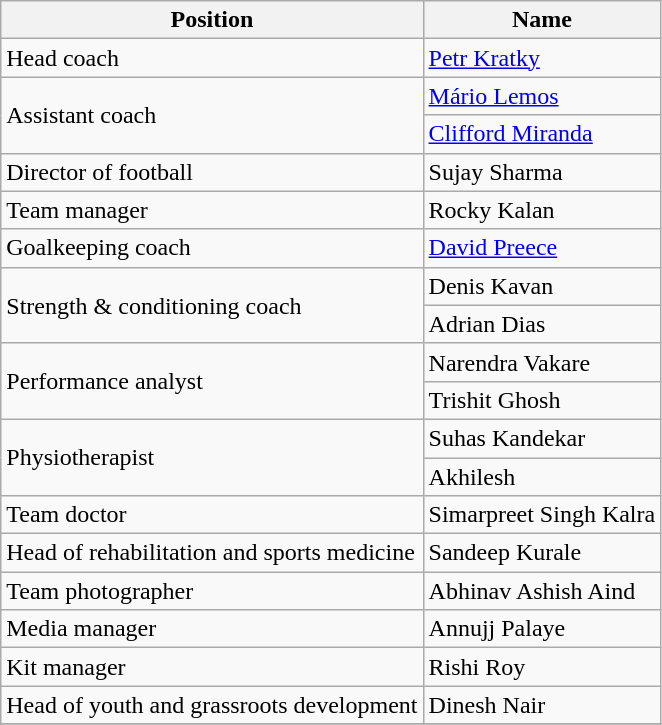<table class="wikitable">
<tr>
<th>Position</th>
<th>Name</th>
</tr>
<tr>
<td>Head coach</td>
<td> <a href='#'>Petr Kratky</a></td>
</tr>
<tr>
<td rowspan="2">Assistant coach</td>
<td> <a href='#'>Mário Lemos</a></td>
</tr>
<tr>
<td> <a href='#'>Clifford Miranda</a></td>
</tr>
<tr>
<td>Director of football</td>
<td> Sujay Sharma</td>
</tr>
<tr>
<td>Team manager</td>
<td> Rocky Kalan</td>
</tr>
<tr>
<td>Goalkeeping coach</td>
<td> <a href='#'>David Preece</a></td>
</tr>
<tr>
<td rowspan="2">Strength & conditioning coach</td>
<td> Denis Kavan</td>
</tr>
<tr>
<td> Adrian Dias</td>
</tr>
<tr>
<td rowspan="2">Performance analyst</td>
<td> Narendra Vakare</td>
</tr>
<tr>
<td> Trishit Ghosh</td>
</tr>
<tr>
<td rowspan="2">Physiotherapist</td>
<td> Suhas Kandekar</td>
</tr>
<tr>
<td> Akhilesh</td>
</tr>
<tr>
<td>Team doctor</td>
<td> Simarpreet Singh Kalra</td>
</tr>
<tr>
<td>Head of rehabilitation and sports medicine</td>
<td> Sandeep Kurale</td>
</tr>
<tr>
<td>Team photographer</td>
<td> Abhinav Ashish Aind</td>
</tr>
<tr>
<td>Media manager</td>
<td> Annujj Palaye</td>
</tr>
<tr>
<td>Kit manager</td>
<td> Rishi Roy</td>
</tr>
<tr>
<td>Head of youth and grassroots development</td>
<td> Dinesh Nair</td>
</tr>
<tr>
</tr>
</table>
